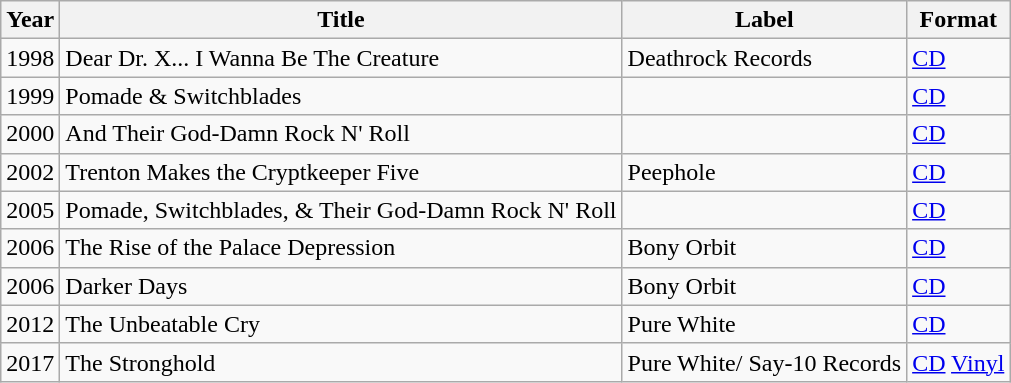<table class="wikitable">
<tr>
<th>Year</th>
<th>Title</th>
<th>Label</th>
<th>Format</th>
</tr>
<tr>
<td>1998</td>
<td>Dear Dr. X... I Wanna Be The Creature</td>
<td>Deathrock Records</td>
<td><a href='#'>CD</a></td>
</tr>
<tr>
<td>1999</td>
<td>Pomade & Switchblades</td>
<td></td>
<td><a href='#'>CD</a></td>
</tr>
<tr>
<td>2000</td>
<td>And Their God-Damn Rock N' Roll</td>
<td></td>
<td><a href='#'>CD</a></td>
</tr>
<tr>
<td>2002</td>
<td>Trenton Makes the Cryptkeeper Five </td>
<td>Peephole</td>
<td><a href='#'>CD</a></td>
</tr>
<tr>
<td>2005</td>
<td>Pomade, Switchblades, & Their God-Damn Rock N' Roll</td>
<td></td>
<td><a href='#'>CD</a></td>
</tr>
<tr>
<td>2006</td>
<td>The Rise of the Palace Depression</td>
<td>Bony Orbit</td>
<td><a href='#'>CD</a></td>
</tr>
<tr>
<td>2006</td>
<td>Darker Days </td>
<td>Bony Orbit</td>
<td><a href='#'>CD</a></td>
</tr>
<tr>
<td>2012</td>
<td>The Unbeatable Cry </td>
<td>Pure White</td>
<td><a href='#'>CD</a></td>
</tr>
<tr>
<td>2017</td>
<td>The Stronghold </td>
<td>Pure White/ Say-10 Records</td>
<td><a href='#'>CD</a> <a href='#'>Vinyl</a></td>
</tr>
</table>
